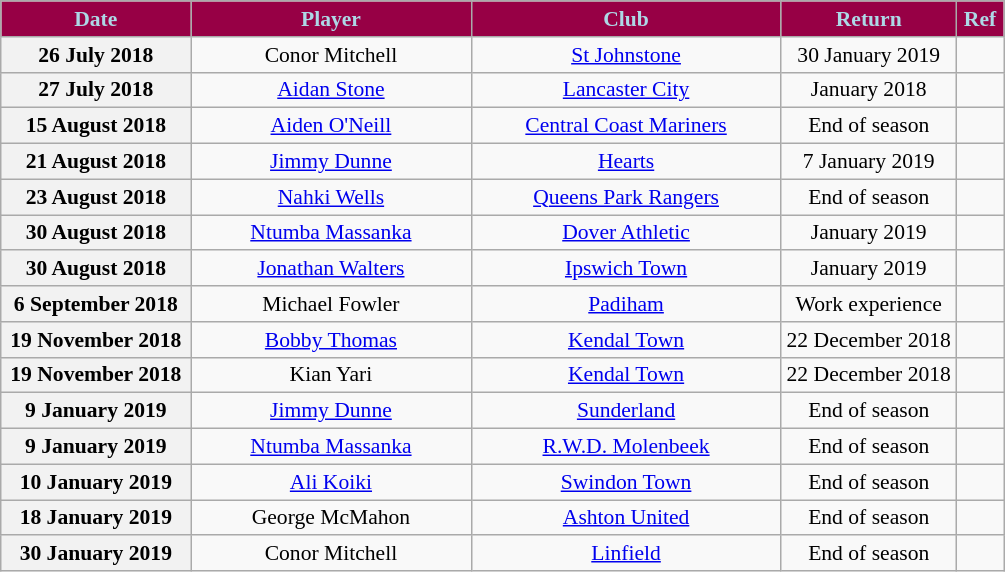<table class="wikitable"  style="text-align:center; font-size:90%; ">
<tr>
<th style="background:#970045; color:#ADD8E6; width:120px;">Date</th>
<th style="background:#970045; color:#ADD8E6; width:180px;">Player</th>
<th style="background:#970045; color:#ADD8E6; width:200px;">Club</th>
<th style="background:#970045; color:#ADD8E6; width:110px;">Return</th>
<th style="background:#970045; color:#ADD8E6; width:25px;">Ref</th>
</tr>
<tr>
<th scope=row>26 July 2018</th>
<td>Conor Mitchell</td>
<td><a href='#'>St Johnstone</a></td>
<td>30 January 2019</td>
<td></td>
</tr>
<tr>
<th scope=row>27 July 2018</th>
<td><a href='#'>Aidan Stone</a></td>
<td><a href='#'>Lancaster City</a></td>
<td>January 2018</td>
<td></td>
</tr>
<tr>
<th scope=row>15 August 2018</th>
<td><a href='#'>Aiden O'Neill</a></td>
<td><a href='#'>Central Coast Mariners</a></td>
<td>End of season</td>
<td></td>
</tr>
<tr>
<th scope=row>21 August 2018</th>
<td><a href='#'>Jimmy Dunne</a></td>
<td><a href='#'>Hearts</a></td>
<td>7 January 2019</td>
<td></td>
</tr>
<tr>
<th scope=row>23 August 2018</th>
<td><a href='#'>Nahki Wells</a></td>
<td><a href='#'>Queens Park Rangers</a></td>
<td>End of season</td>
<td></td>
</tr>
<tr>
<th scope=row>30 August 2018</th>
<td><a href='#'>Ntumba Massanka</a></td>
<td><a href='#'>Dover Athletic</a></td>
<td>January 2019</td>
<td></td>
</tr>
<tr>
<th scope=row>30 August 2018</th>
<td><a href='#'>Jonathan Walters</a></td>
<td><a href='#'>Ipswich Town</a></td>
<td>January 2019</td>
<td></td>
</tr>
<tr>
<th scope=row>6 September 2018</th>
<td>Michael Fowler</td>
<td><a href='#'>Padiham</a></td>
<td>Work experience</td>
<td></td>
</tr>
<tr>
<th scope=row>19 November 2018</th>
<td><a href='#'>Bobby Thomas</a></td>
<td><a href='#'>Kendal Town</a></td>
<td>22 December 2018</td>
<td></td>
</tr>
<tr>
<th scope=row>19 November 2018</th>
<td>Kian Yari</td>
<td><a href='#'>Kendal Town</a></td>
<td>22 December 2018</td>
<td></td>
</tr>
<tr>
<th scope=row>9 January 2019</th>
<td><a href='#'>Jimmy Dunne</a></td>
<td><a href='#'>Sunderland</a></td>
<td>End of season</td>
<td></td>
</tr>
<tr>
<th scope=row>9 January 2019</th>
<td><a href='#'>Ntumba Massanka</a></td>
<td><a href='#'>R.W.D. Molenbeek</a></td>
<td>End of season</td>
<td></td>
</tr>
<tr>
<th scope=row>10 January 2019</th>
<td><a href='#'>Ali Koiki</a></td>
<td><a href='#'>Swindon Town</a></td>
<td>End of season</td>
<td></td>
</tr>
<tr>
<th scope=row>18 January 2019</th>
<td>George McMahon</td>
<td><a href='#'>Ashton United</a></td>
<td>End of season</td>
<td></td>
</tr>
<tr>
<th scope=row>30 January 2019</th>
<td>Conor Mitchell</td>
<td><a href='#'>Linfield</a></td>
<td>End of season</td>
<td></td>
</tr>
</table>
